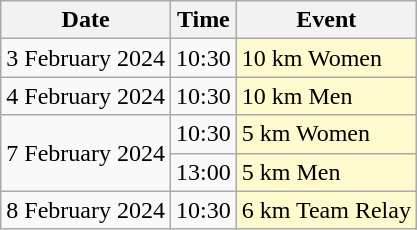<table class="wikitable">
<tr>
<th>Date</th>
<th>Time</th>
<th>Event</th>
</tr>
<tr>
<td>3 February 2024</td>
<td>10:30</td>
<td style="background:lemonchiffon">10 km Women</td>
</tr>
<tr>
<td>4 February 2024</td>
<td>10:30</td>
<td style="background:lemonchiffon">10 km Men</td>
</tr>
<tr>
<td rowspan=2>7 February 2024</td>
<td>10:30</td>
<td style="background:lemonchiffon">5 km Women</td>
</tr>
<tr>
<td>13:00</td>
<td style="background:lemonchiffon">5 km Men</td>
</tr>
<tr>
<td>8 February 2024</td>
<td>10:30</td>
<td style="background:lemonchiffon">6 km Team Relay</td>
</tr>
</table>
